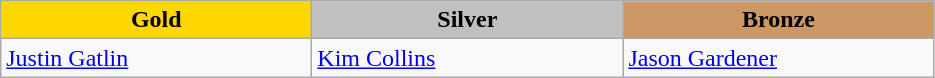<table class="wikitable" style="text-align:left">
<tr align="center">
<td width=200 bgcolor=gold><strong>Gold</strong></td>
<td width=200 bgcolor=silver><strong>Silver</strong></td>
<td width=200 bgcolor=CC9966><strong>Bronze</strong></td>
</tr>
<tr>
<td><a href='#'>Justin Gatlin</a><br><em></em></td>
<td><a href='#'>Kim Collins</a><br><em></em></td>
<td><a href='#'>Jason Gardener</a><br><em></em></td>
</tr>
</table>
